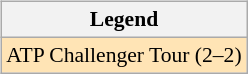<table>
<tr valign=top>
<td><br><table class=wikitable style=font-size:90%>
<tr>
<th>Legend</th>
</tr>
<tr bgcolor=moccasin>
<td>ATP Challenger Tour (2–2)</td>
</tr>
</table>
</td>
<td></td>
</tr>
</table>
